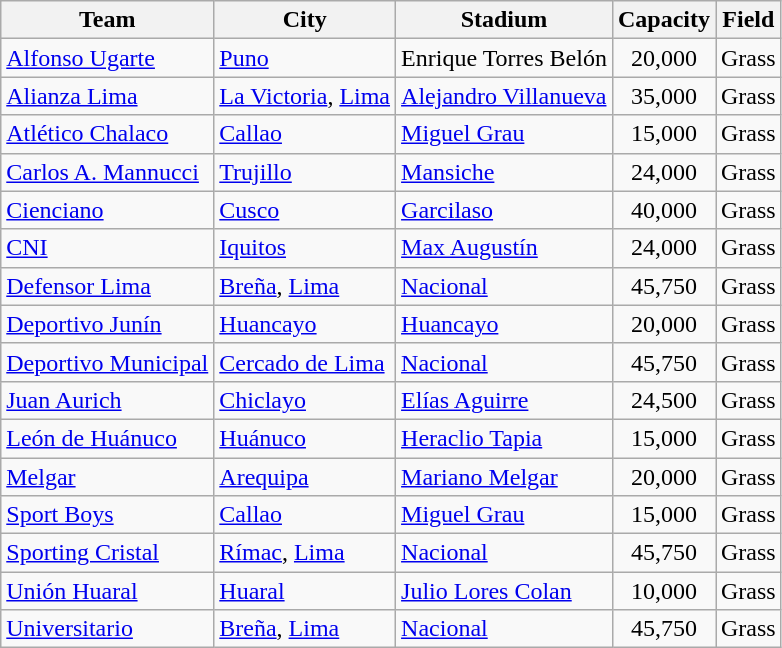<table class="wikitable sortable">
<tr>
<th>Team</th>
<th>City</th>
<th>Stadium</th>
<th>Capacity</th>
<th>Field</th>
</tr>
<tr>
<td><a href='#'>Alfonso Ugarte</a></td>
<td><a href='#'>Puno</a></td>
<td>Enrique Torres Belón</td>
<td align="center">20,000</td>
<td>Grass</td>
</tr>
<tr>
<td><a href='#'>Alianza Lima</a></td>
<td><a href='#'>La Victoria</a>, <a href='#'>Lima</a></td>
<td><a href='#'>Alejandro Villanueva</a></td>
<td align="center">35,000</td>
<td>Grass</td>
</tr>
<tr>
<td><a href='#'>Atlético Chalaco</a></td>
<td><a href='#'>Callao</a></td>
<td><a href='#'>Miguel Grau</a></td>
<td align="center">15,000</td>
<td>Grass</td>
</tr>
<tr>
<td><a href='#'>Carlos A. Mannucci</a></td>
<td><a href='#'>Trujillo</a></td>
<td><a href='#'>Mansiche</a></td>
<td align="center">24,000</td>
<td>Grass</td>
</tr>
<tr>
<td><a href='#'>Cienciano</a></td>
<td><a href='#'>Cusco</a></td>
<td><a href='#'>Garcilaso</a></td>
<td align="center">40,000</td>
<td>Grass</td>
</tr>
<tr>
<td><a href='#'>CNI</a></td>
<td><a href='#'>Iquitos</a></td>
<td><a href='#'>Max Augustín</a></td>
<td align="center">24,000</td>
<td>Grass</td>
</tr>
<tr>
<td><a href='#'>Defensor Lima</a></td>
<td><a href='#'>Breña</a>, <a href='#'>Lima</a></td>
<td><a href='#'>Nacional</a></td>
<td align="center">45,750</td>
<td>Grass</td>
</tr>
<tr>
<td><a href='#'>Deportivo Junín</a></td>
<td><a href='#'>Huancayo</a></td>
<td><a href='#'>Huancayo</a></td>
<td align="center">20,000</td>
<td>Grass</td>
</tr>
<tr>
<td><a href='#'>Deportivo Municipal</a></td>
<td><a href='#'>Cercado de Lima</a></td>
<td><a href='#'>Nacional</a></td>
<td align="center">45,750</td>
<td>Grass</td>
</tr>
<tr>
<td><a href='#'>Juan Aurich</a></td>
<td><a href='#'>Chiclayo</a></td>
<td><a href='#'>Elías Aguirre</a></td>
<td align="center">24,500</td>
<td>Grass</td>
</tr>
<tr>
<td><a href='#'>León de Huánuco</a></td>
<td><a href='#'>Huánuco</a></td>
<td><a href='#'>Heraclio Tapia</a></td>
<td align="center">15,000</td>
<td>Grass</td>
</tr>
<tr>
<td><a href='#'>Melgar</a></td>
<td><a href='#'>Arequipa</a></td>
<td><a href='#'>Mariano Melgar</a></td>
<td align="center">20,000</td>
<td>Grass</td>
</tr>
<tr>
<td><a href='#'>Sport Boys</a></td>
<td><a href='#'>Callao</a></td>
<td><a href='#'>Miguel Grau</a></td>
<td align="center">15,000</td>
<td>Grass</td>
</tr>
<tr>
<td><a href='#'>Sporting Cristal</a></td>
<td><a href='#'>Rímac</a>, <a href='#'>Lima</a></td>
<td><a href='#'>Nacional</a></td>
<td align="center">45,750</td>
<td>Grass</td>
</tr>
<tr>
<td><a href='#'>Unión Huaral</a></td>
<td><a href='#'>Huaral</a></td>
<td><a href='#'>Julio Lores Colan</a></td>
<td align="center">10,000</td>
<td>Grass</td>
</tr>
<tr>
<td><a href='#'>Universitario</a></td>
<td><a href='#'>Breña</a>, <a href='#'>Lima</a></td>
<td><a href='#'>Nacional</a></td>
<td align="center">45,750</td>
<td>Grass</td>
</tr>
</table>
